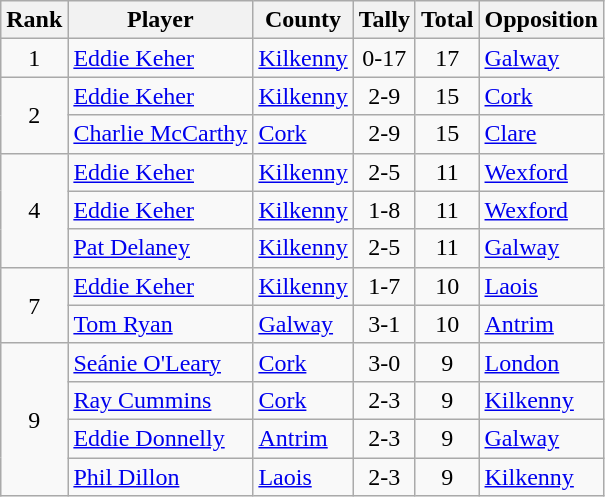<table class="wikitable">
<tr>
<th>Rank</th>
<th>Player</th>
<th>County</th>
<th>Tally</th>
<th>Total</th>
<th>Opposition</th>
</tr>
<tr>
<td rowspan=1 align=center>1</td>
<td><a href='#'>Eddie Keher</a></td>
<td><a href='#'>Kilkenny</a></td>
<td align=center>0-17</td>
<td align=center>17</td>
<td><a href='#'>Galway</a></td>
</tr>
<tr>
<td rowspan=2 align=center>2</td>
<td><a href='#'>Eddie Keher</a></td>
<td><a href='#'>Kilkenny</a></td>
<td align=center>2-9</td>
<td align=center>15</td>
<td><a href='#'>Cork</a></td>
</tr>
<tr>
<td><a href='#'>Charlie McCarthy</a></td>
<td><a href='#'>Cork</a></td>
<td align=center>2-9</td>
<td align=center>15</td>
<td><a href='#'>Clare</a></td>
</tr>
<tr>
<td rowspan=3 align=center>4</td>
<td><a href='#'>Eddie Keher</a></td>
<td><a href='#'>Kilkenny</a></td>
<td align=center>2-5</td>
<td align=center>11</td>
<td><a href='#'>Wexford</a></td>
</tr>
<tr>
<td><a href='#'>Eddie Keher</a></td>
<td><a href='#'>Kilkenny</a></td>
<td align=center>1-8</td>
<td align=center>11</td>
<td><a href='#'>Wexford</a></td>
</tr>
<tr>
<td><a href='#'>Pat Delaney</a></td>
<td><a href='#'>Kilkenny</a></td>
<td align=center>2-5</td>
<td align=center>11</td>
<td><a href='#'>Galway</a></td>
</tr>
<tr>
<td rowspan=2 align=center>7</td>
<td><a href='#'>Eddie Keher</a></td>
<td><a href='#'>Kilkenny</a></td>
<td align=center>1-7</td>
<td align=center>10</td>
<td><a href='#'>Laois</a></td>
</tr>
<tr>
<td><a href='#'>Tom Ryan</a></td>
<td><a href='#'>Galway</a></td>
<td align=center>3-1</td>
<td align=center>10</td>
<td><a href='#'>Antrim</a></td>
</tr>
<tr>
<td rowspan=4 align=center>9</td>
<td><a href='#'>Seánie O'Leary</a></td>
<td><a href='#'>Cork</a></td>
<td align=center>3-0</td>
<td align=center>9</td>
<td><a href='#'>London</a></td>
</tr>
<tr>
<td><a href='#'>Ray Cummins</a></td>
<td><a href='#'>Cork</a></td>
<td align=center>2-3</td>
<td align=center>9</td>
<td><a href='#'>Kilkenny</a></td>
</tr>
<tr>
<td><a href='#'>Eddie Donnelly</a></td>
<td><a href='#'>Antrim</a></td>
<td align=center>2-3</td>
<td align=center>9</td>
<td><a href='#'>Galway</a></td>
</tr>
<tr>
<td><a href='#'>Phil Dillon</a></td>
<td><a href='#'>Laois</a></td>
<td align=center>2-3</td>
<td align=center>9</td>
<td><a href='#'>Kilkenny</a></td>
</tr>
</table>
